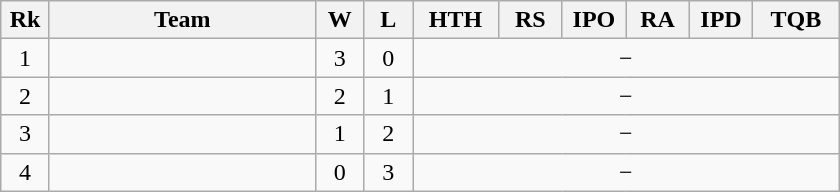<table class=wikitable style=text-align:center>
<tr>
<th width=25>Rk</th>
<th width=170>Team</th>
<th width=25>W</th>
<th width=25>L</th>
<th width=50>HTH</th>
<th width=35>RS</th>
<th width=35>IPO</th>
<th width=35>RA</th>
<th width=35>IPD</th>
<th width=50>TQB</th>
</tr>
<tr>
<td>1</td>
<td style="text-align:left;"></td>
<td>3</td>
<td>0</td>
<td colspan="6" style="text-align: center;">−</td>
</tr>
<tr>
<td>2</td>
<td style="text-align:left;"></td>
<td>2</td>
<td>1</td>
<td colspan="6" style="text-align: center;">−</td>
</tr>
<tr>
<td>3</td>
<td style="text-align:left;"></td>
<td>1</td>
<td>2</td>
<td colspan="6" style="text-align: center;">−</td>
</tr>
<tr>
<td>4</td>
<td style="text-align:left;"></td>
<td>0</td>
<td>3</td>
<td colspan="6" style="text-align: center;">−</td>
</tr>
</table>
